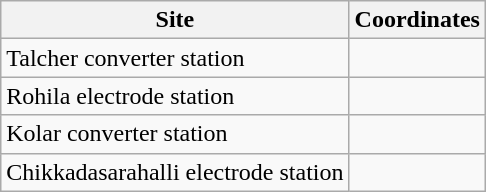<table class="wikitable sortable">
<tr>
<th>Site</th>
<th>Coordinates</th>
</tr>
<tr>
<td>Talcher converter station</td>
<td></td>
</tr>
<tr>
<td>Rohila electrode station</td>
<td></td>
</tr>
<tr>
<td>Kolar converter station</td>
<td></td>
</tr>
<tr>
<td>Chikkadasarahalli electrode station</td>
<td></td>
</tr>
</table>
